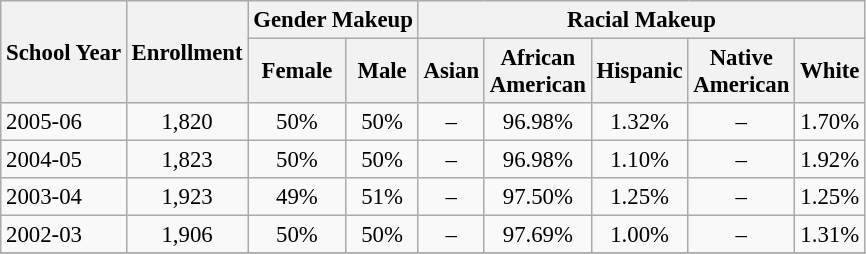<table class="wikitable" style="font-size: 95%;">
<tr>
<th rowspan="2">School Year</th>
<th rowspan="2">Enrollment</th>
<th colspan="2">Gender Makeup</th>
<th colspan="5">Racial Makeup</th>
</tr>
<tr>
<th>Female</th>
<th>Male</th>
<th>Asian</th>
<th>African <br>American</th>
<th>Hispanic</th>
<th>Native <br>American</th>
<th>White</th>
</tr>
<tr>
<td align="left">2005-06</td>
<td align="center">1,820</td>
<td align="center">50%</td>
<td align="center">50%</td>
<td align="center">–</td>
<td align="center">96.98%</td>
<td align="center">1.32%</td>
<td align="center">–</td>
<td align="center">1.70%</td>
</tr>
<tr>
<td align="left">2004-05</td>
<td align="center">1,823</td>
<td align="center">50%</td>
<td align="center">50%</td>
<td align="center">–</td>
<td align="center">96.98%</td>
<td align="center">1.10%</td>
<td align="center">–</td>
<td align="center">1.92%</td>
</tr>
<tr>
<td align="left">2003-04</td>
<td align="center">1,923</td>
<td align="center">49%</td>
<td align="center">51%</td>
<td align="center">–</td>
<td align="center">97.50%</td>
<td align="center">1.25%</td>
<td align="center">–</td>
<td align="center">1.25%</td>
</tr>
<tr>
<td align="left">2002-03</td>
<td align="center">1,906</td>
<td align="center">50%</td>
<td align="center">50%</td>
<td align="center">–</td>
<td align="center">97.69%</td>
<td align="center">1.00%</td>
<td align="center">–</td>
<td align="center">1.31%</td>
</tr>
<tr>
</tr>
</table>
